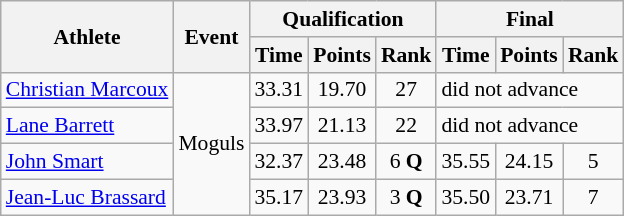<table class="wikitable" style="font-size:90%">
<tr>
<th rowspan="2">Athlete</th>
<th rowspan="2">Event</th>
<th colspan="3">Qualification</th>
<th colspan="3">Final</th>
</tr>
<tr>
<th>Time</th>
<th>Points</th>
<th>Rank</th>
<th>Time</th>
<th>Points</th>
<th>Rank</th>
</tr>
<tr>
<td><a href='#'>Christian Marcoux</a></td>
<td rowspan="4">Moguls</td>
<td align="center">33.31</td>
<td align="center">19.70</td>
<td align="center">27</td>
<td colspan="3">did not advance</td>
</tr>
<tr>
<td><a href='#'>Lane Barrett</a></td>
<td align="center">33.97</td>
<td align="center">21.13</td>
<td align="center">22</td>
<td colspan="3">did not advance</td>
</tr>
<tr>
<td><a href='#'>John Smart</a></td>
<td align="center">32.37</td>
<td align="center">23.48</td>
<td align="center">6 <strong>Q</strong></td>
<td align="center">35.55</td>
<td align="center">24.15</td>
<td align="center">5</td>
</tr>
<tr>
<td><a href='#'>Jean-Luc Brassard</a></td>
<td align="center">35.17</td>
<td align="center">23.93</td>
<td align="center">3 <strong>Q</strong></td>
<td align="center">35.50</td>
<td align="center">23.71</td>
<td align="center">7</td>
</tr>
</table>
